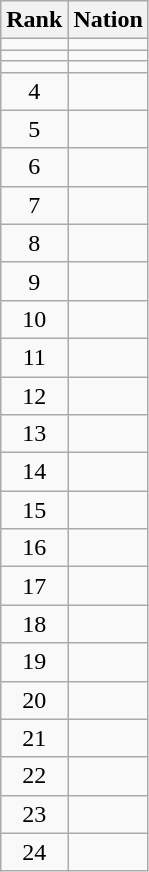<table class="wikitable sortable" style="text-align:left">
<tr>
<th>Rank</th>
<th>Nation</th>
</tr>
<tr>
<td align="center"></td>
<td></td>
</tr>
<tr>
<td align="center"></td>
<td></td>
</tr>
<tr>
<td align="center"></td>
<td></td>
</tr>
<tr>
<td align="center">4</td>
<td></td>
</tr>
<tr>
<td align="center">5</td>
<td></td>
</tr>
<tr>
<td align="center">6</td>
<td></td>
</tr>
<tr>
<td align="center">7</td>
<td></td>
</tr>
<tr>
<td align="center">8</td>
<td></td>
</tr>
<tr>
<td align="center">9</td>
<td></td>
</tr>
<tr>
<td align="center">10</td>
<td></td>
</tr>
<tr>
<td align="center">11</td>
<td></td>
</tr>
<tr>
<td align="center">12</td>
<td></td>
</tr>
<tr>
<td align="center">13</td>
<td></td>
</tr>
<tr>
<td align="center">14</td>
<td></td>
</tr>
<tr>
<td align="center">15</td>
<td></td>
</tr>
<tr>
<td align="center">16</td>
<td></td>
</tr>
<tr>
<td align="center">17</td>
<td></td>
</tr>
<tr>
<td align="center">18</td>
<td></td>
</tr>
<tr>
<td align="center">19</td>
<td></td>
</tr>
<tr>
<td align="center">20</td>
<td></td>
</tr>
<tr>
<td align="center">21</td>
<td></td>
</tr>
<tr>
<td align="center">22</td>
<td></td>
</tr>
<tr>
<td align="center">23</td>
<td></td>
</tr>
<tr>
<td align="center">24</td>
<td></td>
</tr>
</table>
